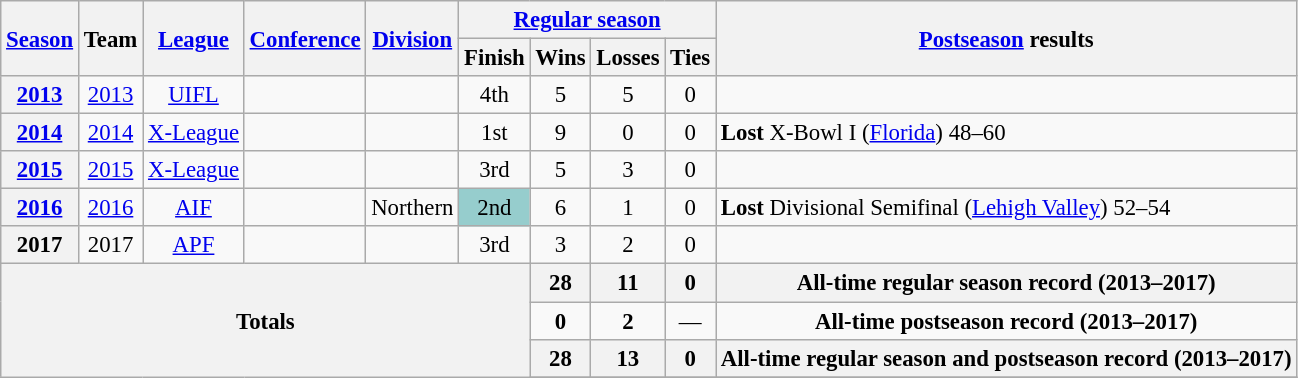<table class="wikitable" style="font-size: 95%;">
<tr>
<th rowspan="2"><a href='#'>Season</a></th>
<th rowspan="2">Team</th>
<th rowspan="2"><a href='#'>League</a></th>
<th rowspan="2"><a href='#'>Conference</a></th>
<th rowspan="2"><a href='#'>Division</a></th>
<th colspan="4"><a href='#'>Regular season</a></th>
<th rowspan="2"><a href='#'>Postseason</a> results</th>
</tr>
<tr>
<th>Finish</th>
<th>Wins</th>
<th>Losses</th>
<th>Ties</th>
</tr>
<tr background:#fcc;">
<th style="text-align:center;"><a href='#'>2013</a></th>
<td style="text-align:center;"><a href='#'>2013</a></td>
<td style="text-align:center;"><a href='#'>UIFL</a></td>
<td style="text-align:center;"></td>
<td style="text-align:center;"></td>
<td style="text-align:center;">4th</td>
<td style="text-align:center;">5</td>
<td style="text-align:center;">5</td>
<td style="text-align:center;">0</td>
<td></td>
</tr>
<tr>
<th style="text-align:center;"><a href='#'>2014</a></th>
<td style="text-align:center;"><a href='#'>2014</a></td>
<td style="text-align:center;"><a href='#'>X-League</a></td>
<td style="text-align:center;"></td>
<td style="text-align:center;"></td>
<td style="text-align:center;">1st</td>
<td style="text-align:center;">9</td>
<td style="text-align:center;">0</td>
<td style="text-align:center;">0</td>
<td><strong>Lost</strong> X-Bowl I (<a href='#'>Florida</a>) 48–60</td>
</tr>
<tr>
<th style="text-align:center;"><a href='#'>2015</a></th>
<td style="text-align:center;"><a href='#'>2015</a></td>
<td style="text-align:center;"><a href='#'>X-League</a></td>
<td style="text-align:center;"></td>
<td style="text-align:center;"></td>
<td style="text-align:center;">3rd</td>
<td style="text-align:center;">5</td>
<td style="text-align:center;">3</td>
<td style="text-align:center;">0</td>
<td></td>
</tr>
<tr>
<th style="text-align:center;"><a href='#'>2016</a></th>
<td style="text-align:center;"><a href='#'>2016</a></td>
<td style="text-align:center;"><a href='#'>AIF</a></td>
<td style="text-align:center;"></td>
<td style="text-align:center;">Northern</td>
<td style="text-align:center;background:#96cdcd;">2nd</td>
<td style="text-align:center;">6</td>
<td style="text-align:center;">1</td>
<td style="text-align:center;">0</td>
<td><strong>Lost</strong> Divisional Semifinal (<a href='#'>Lehigh Valley</a>) 52–54</td>
</tr>
<tr>
<th style="text-align:center;">2017</th>
<td style="text-align:center;">2017</td>
<td style="text-align:center;"><a href='#'>APF</a></td>
<td style="text-align:center;"></td>
<td style="text-align:center;"></td>
<td style="text-align:center;">3rd</td>
<td style="text-align:center;">3</td>
<td style="text-align:center;">2</td>
<td style="text-align:center;">0</td>
<td></td>
</tr>
<tr>
<th style="text-align:center;" rowspan="5" colspan="6">Totals</th>
<th style="text-align:center;"><strong>28</strong></th>
<th style="text-align:center;"><strong>11</strong></th>
<th style="text-align:center;"><strong>0</strong></th>
<th style="text-align:center;" colspan="3"><strong>All-time regular season record (2013–2017)</strong></th>
</tr>
<tr style="text-align:center;">
<td><strong>0</strong></td>
<td><strong>2</strong></td>
<td>—</td>
<td colspan="3"><strong>All-time postseason record (2013–2017)</strong></td>
</tr>
<tr>
<th style="text-align:center;"><strong>28</strong></th>
<th style="text-align:center;"><strong>13</strong></th>
<th style="text-align:center;"><strong>0</strong></th>
<th style="text-align:center;" colspan="3"><strong>All-time regular season and postseason record (2013–2017)</strong></th>
</tr>
<tr>
</tr>
</table>
